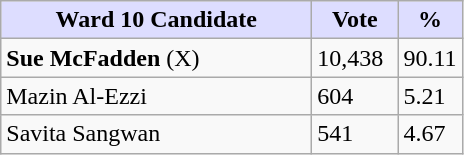<table class="wikitable">
<tr>
<th style="background:#ddf; width:200px;">Ward 10 Candidate</th>
<th style="background:#ddf; width:50px;">Vote</th>
<th style="background:#ddf; width:30px;">%</th>
</tr>
<tr>
<td><strong>Sue McFadden</strong> (X)</td>
<td>10,438</td>
<td>90.11</td>
</tr>
<tr>
<td>Mazin Al-Ezzi</td>
<td>604</td>
<td>5.21</td>
</tr>
<tr>
<td>Savita Sangwan</td>
<td>541</td>
<td>4.67</td>
</tr>
</table>
